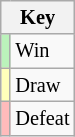<table class="wikitable" style="font-size: 85%">
<tr>
<th colspan="2">Key</th>
</tr>
<tr>
<td bgcolor=#BBF3BB></td>
<td>Win</td>
</tr>
<tr>
<td bgcolor=#FFFFBB></td>
<td>Draw</td>
</tr>
<tr>
<td bgcolor=#FFBBBB></td>
<td>Defeat</td>
</tr>
</table>
